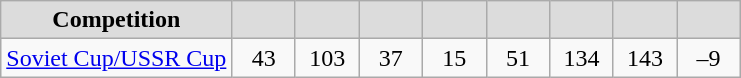<table class="wikitable" style="text-align: center;">
<tr>
<th style="background:#DCDCDC">Competition</th>
<th width="35" style="background:#DCDCDC"></th>
<th width="35" style="background:#DCDCDC"></th>
<th width="35" style="background:#DCDCDC"></th>
<th width="35" style="background:#DCDCDC"></th>
<th width="35" style="background:#DCDCDC"></th>
<th width="35" style="background:#DCDCDC"></th>
<th width="35" style="background:#DCDCDC"></th>
<th width="35" style="background:#DCDCDC"></th>
</tr>
<tr>
<td align=left><a href='#'>Soviet Cup/USSR Cup</a></td>
<td>43</td>
<td>103</td>
<td>37</td>
<td>15</td>
<td>51</td>
<td>134</td>
<td>143</td>
<td>–9</td>
</tr>
</table>
